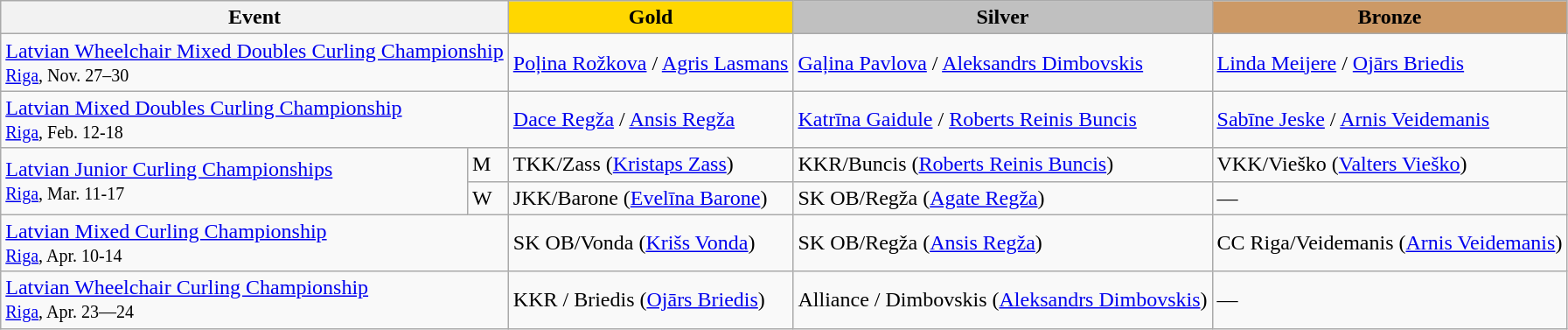<table class="wikitable">
<tr>
<th colspan="2">Event</th>
<th style="background:gold">Gold</th>
<th style="background:silver">Silver</th>
<th style="background:#cc9966">Bronze</th>
</tr>
<tr>
<td colspan="2"><a href='#'>Latvian Wheelchair Mixed Doubles Curling Championship</a><br> <small><a href='#'>Riga</a>, Nov. 27–30</small></td>
<td><a href='#'>Poļina Rožkova</a> / <a href='#'>Agris Lasmans</a></td>
<td><a href='#'>Gaļina Pavlova</a> / <a href='#'>Aleksandrs Dimbovskis</a></td>
<td><a href='#'>Linda Meijere</a> / <a href='#'>Ojārs Briedis</a></td>
</tr>
<tr>
<td colspan="2"><a href='#'>Latvian Mixed Doubles Curling Championship</a><br> <small><a href='#'>Riga</a>, Feb. 12-18</small></td>
<td><a href='#'>Dace Regža</a> / <a href='#'>Ansis Regža</a></td>
<td><a href='#'>Katrīna Gaidule</a> / <a href='#'>Roberts Reinis Buncis</a></td>
<td><a href='#'>Sabīne Jeske</a> / <a href='#'>Arnis Veidemanis</a></td>
</tr>
<tr>
<td rowspan="2"><a href='#'>Latvian Junior Curling Championships</a><br><small><a href='#'>Riga</a>, Mar. 11-17</small></td>
<td>M</td>
<td>TKK/Zass (<a href='#'>Kristaps Zass</a>)</td>
<td>KKR/Buncis (<a href='#'>Roberts Reinis Buncis</a>)</td>
<td>VKK/Vieško (<a href='#'>Valters Vieško</a>)</td>
</tr>
<tr>
<td>W</td>
<td>JKK/Barone (<a href='#'>Evelīna Barone</a>)</td>
<td>SK OB/Regža (<a href='#'>Agate Regža</a>)</td>
<td>—</td>
</tr>
<tr>
<td colspan="2"><a href='#'>Latvian Mixed Curling Championship</a><br><small><a href='#'>Riga</a>, Apr. 10-14</small></td>
<td>SK OB/Vonda (<a href='#'>Krišs Vonda</a>)</td>
<td>SK OB/Regža (<a href='#'>Ansis Regža</a>)</td>
<td>CC Riga/Veidemanis (<a href='#'>Arnis Veidemanis</a>)</td>
</tr>
<tr>
<td colspan="2"><a href='#'>Latvian Wheelchair Curling Championship</a> <br><small><a href='#'>Riga</a>, Apr. 23—24</small></td>
<td>KKR / Briedis (<a href='#'>Ojārs Briedis</a>)</td>
<td>Alliance / Dimbovskis (<a href='#'>Aleksandrs Dimbovskis</a>)</td>
<td>—</td>
</tr>
</table>
